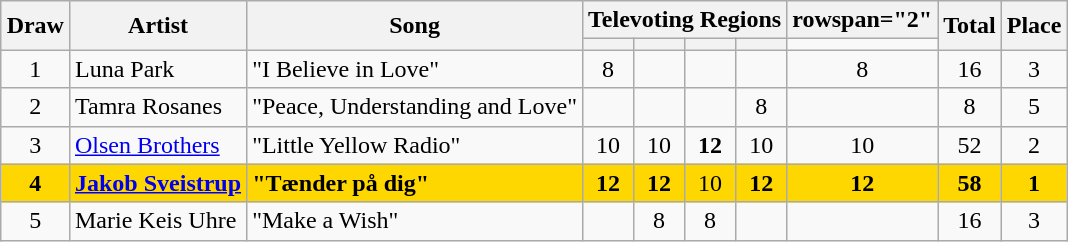<table class="sortable wikitable" style="margin: 1em auto 1em auto; text-align:center">
<tr>
<th rowspan="2">Draw</th>
<th rowspan="2">Artist</th>
<th rowspan="2">Song</th>
<th colspan="4">Televoting Regions</th>
<th>rowspan="2" </th>
<th rowspan="2">Total</th>
<th rowspan="2">Place</th>
</tr>
<tr>
<th></th>
<th></th>
<th></th>
<th></th>
</tr>
<tr>
<td>1</td>
<td align="left">Luna Park</td>
<td align="left">"I Believe in Love"</td>
<td>8</td>
<td></td>
<td></td>
<td></td>
<td>8</td>
<td>16</td>
<td>3</td>
</tr>
<tr>
<td>2</td>
<td align="left">Tamra Rosanes</td>
<td align="left">"Peace, Understanding and Love"</td>
<td></td>
<td></td>
<td></td>
<td>8</td>
<td></td>
<td>8</td>
<td>5</td>
</tr>
<tr>
<td>3</td>
<td align="left"><a href='#'>Olsen Brothers</a></td>
<td align="left">"Little Yellow Radio"</td>
<td>10</td>
<td>10</td>
<td><strong>12</strong></td>
<td>10</td>
<td>10</td>
<td>52</td>
<td>2</td>
</tr>
<tr bgcolor="gold">
<td><strong>4</strong></td>
<td align="left"><strong><a href='#'>Jakob Sveistrup</a></strong></td>
<td align="left"><strong>"Tænder på dig"</strong></td>
<td><strong>12</strong></td>
<td><strong>12</strong></td>
<td>10</td>
<td><strong>12</strong></td>
<td><strong>12</strong></td>
<td><strong>58</strong></td>
<td><strong>1</strong></td>
</tr>
<tr>
<td>5</td>
<td align="left">Marie Keis Uhre</td>
<td align="left">"Make a Wish"</td>
<td></td>
<td>8</td>
<td>8</td>
<td></td>
<td></td>
<td>16</td>
<td>3</td>
</tr>
</table>
